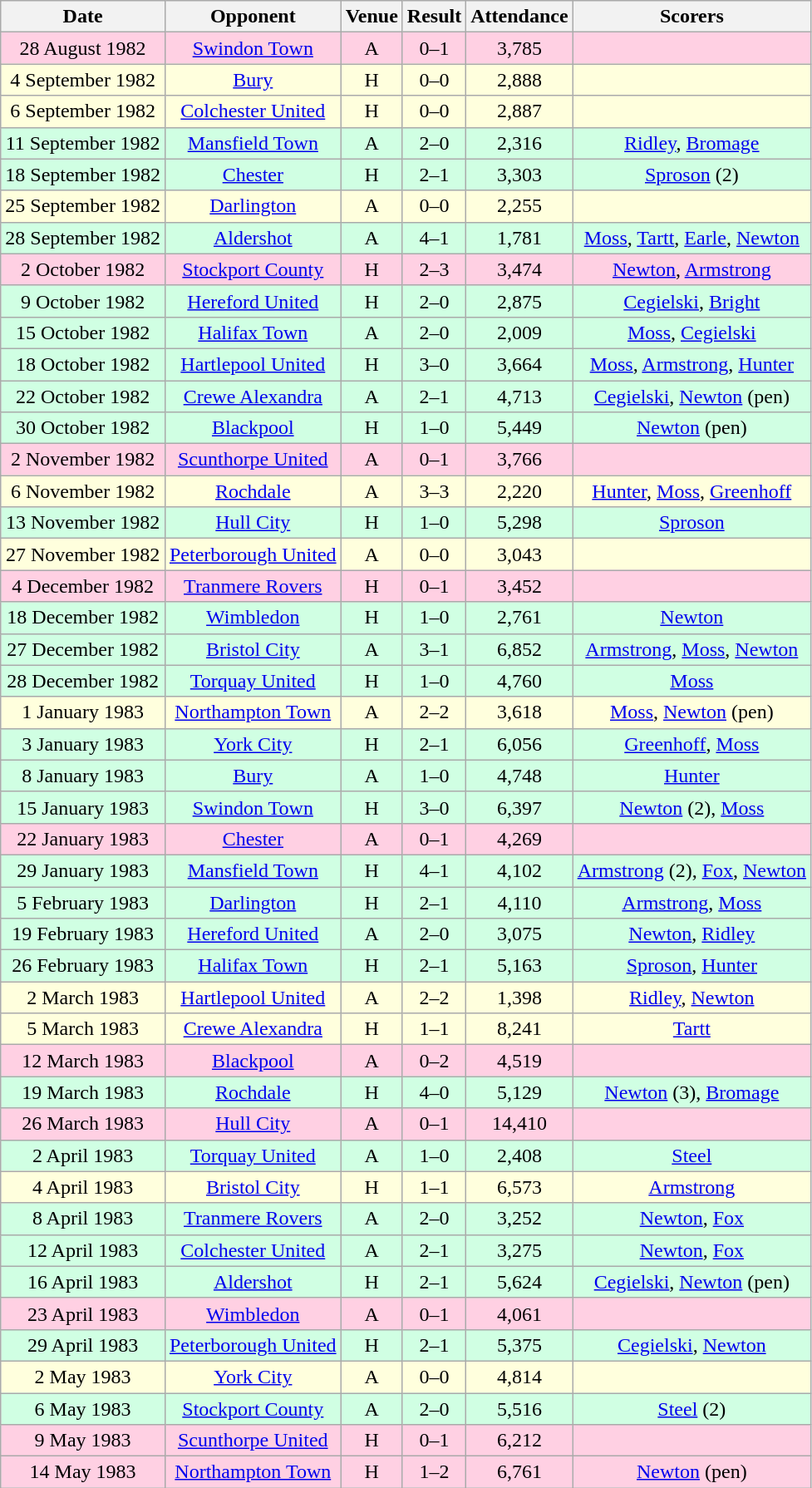<table class="wikitable sortable" style="font-size:100%; text-align:center">
<tr>
<th>Date</th>
<th>Opponent</th>
<th>Venue</th>
<th>Result</th>
<th>Attendance</th>
<th>Scorers</th>
</tr>
<tr style="background-color: #ffd0e3;">
<td>28 August 1982</td>
<td><a href='#'>Swindon Town</a></td>
<td>A</td>
<td>0–1</td>
<td>3,785</td>
<td></td>
</tr>
<tr style="background-color: #ffffdd;">
<td>4 September 1982</td>
<td><a href='#'>Bury</a></td>
<td>H</td>
<td>0–0</td>
<td>2,888</td>
<td></td>
</tr>
<tr style="background-color: #ffffdd;">
<td>6 September 1982</td>
<td><a href='#'>Colchester United</a></td>
<td>H</td>
<td>0–0</td>
<td>2,887</td>
<td></td>
</tr>
<tr style="background-color: #d0ffe3;">
<td>11 September 1982</td>
<td><a href='#'>Mansfield Town</a></td>
<td>A</td>
<td>2–0</td>
<td>2,316</td>
<td><a href='#'>Ridley</a>, <a href='#'>Bromage</a></td>
</tr>
<tr style="background-color: #d0ffe3;">
<td>18 September 1982</td>
<td><a href='#'>Chester</a></td>
<td>H</td>
<td>2–1</td>
<td>3,303</td>
<td><a href='#'>Sproson</a> (2)</td>
</tr>
<tr style="background-color: #ffffdd;">
<td>25 September 1982</td>
<td><a href='#'>Darlington</a></td>
<td>A</td>
<td>0–0</td>
<td>2,255</td>
<td></td>
</tr>
<tr style="background-color: #d0ffe3;">
<td>28 September 1982</td>
<td><a href='#'>Aldershot</a></td>
<td>A</td>
<td>4–1</td>
<td>1,781</td>
<td><a href='#'>Moss</a>, <a href='#'>Tartt</a>, <a href='#'>Earle</a>, <a href='#'>Newton</a></td>
</tr>
<tr style="background-color: #ffd0e3;">
<td>2 October 1982</td>
<td><a href='#'>Stockport County</a></td>
<td>H</td>
<td>2–3</td>
<td>3,474</td>
<td><a href='#'>Newton</a>, <a href='#'>Armstrong</a></td>
</tr>
<tr style="background-color: #d0ffe3;">
<td>9 October 1982</td>
<td><a href='#'>Hereford United</a></td>
<td>H</td>
<td>2–0</td>
<td>2,875</td>
<td><a href='#'>Cegielski</a>, <a href='#'>Bright</a></td>
</tr>
<tr style="background-color: #d0ffe3;">
<td>15 October 1982</td>
<td><a href='#'>Halifax Town</a></td>
<td>A</td>
<td>2–0</td>
<td>2,009</td>
<td><a href='#'>Moss</a>, <a href='#'>Cegielski</a></td>
</tr>
<tr style="background-color: #d0ffe3;">
<td>18 October 1982</td>
<td><a href='#'>Hartlepool United</a></td>
<td>H</td>
<td>3–0</td>
<td>3,664</td>
<td><a href='#'>Moss</a>, <a href='#'>Armstrong</a>, <a href='#'>Hunter</a></td>
</tr>
<tr style="background-color: #d0ffe3;">
<td>22 October 1982</td>
<td><a href='#'>Crewe Alexandra</a></td>
<td>A</td>
<td>2–1</td>
<td>4,713</td>
<td><a href='#'>Cegielski</a>, <a href='#'>Newton</a> (pen)</td>
</tr>
<tr style="background-color: #d0ffe3;">
<td>30 October 1982</td>
<td><a href='#'>Blackpool</a></td>
<td>H</td>
<td>1–0</td>
<td>5,449</td>
<td><a href='#'>Newton</a> (pen)</td>
</tr>
<tr style="background-color: #ffd0e3;">
<td>2 November 1982</td>
<td><a href='#'>Scunthorpe United</a></td>
<td>A</td>
<td>0–1</td>
<td>3,766</td>
<td></td>
</tr>
<tr style="background-color: #ffffdd;">
<td>6 November 1982</td>
<td><a href='#'>Rochdale</a></td>
<td>A</td>
<td>3–3</td>
<td>2,220</td>
<td><a href='#'>Hunter</a>, <a href='#'>Moss</a>, <a href='#'>Greenhoff</a></td>
</tr>
<tr style="background-color: #d0ffe3;">
<td>13 November 1982</td>
<td><a href='#'>Hull City</a></td>
<td>H</td>
<td>1–0</td>
<td>5,298</td>
<td><a href='#'>Sproson</a></td>
</tr>
<tr style="background-color: #ffffdd;">
<td>27 November 1982</td>
<td><a href='#'>Peterborough United</a></td>
<td>A</td>
<td>0–0</td>
<td>3,043</td>
<td></td>
</tr>
<tr style="background-color: #ffd0e3;">
<td>4 December 1982</td>
<td><a href='#'>Tranmere Rovers</a></td>
<td>H</td>
<td>0–1</td>
<td>3,452</td>
<td></td>
</tr>
<tr style="background-color: #d0ffe3;">
<td>18 December 1982</td>
<td><a href='#'>Wimbledon</a></td>
<td>H</td>
<td>1–0</td>
<td>2,761</td>
<td><a href='#'>Newton</a></td>
</tr>
<tr style="background-color: #d0ffe3;">
<td>27 December 1982</td>
<td><a href='#'>Bristol City</a></td>
<td>A</td>
<td>3–1</td>
<td>6,852</td>
<td><a href='#'>Armstrong</a>, <a href='#'>Moss</a>, <a href='#'>Newton</a></td>
</tr>
<tr style="background-color: #d0ffe3;">
<td>28 December 1982</td>
<td><a href='#'>Torquay United</a></td>
<td>H</td>
<td>1–0</td>
<td>4,760</td>
<td><a href='#'>Moss</a></td>
</tr>
<tr style="background-color: #ffffdd;">
<td>1 January 1983</td>
<td><a href='#'>Northampton Town</a></td>
<td>A</td>
<td>2–2</td>
<td>3,618</td>
<td><a href='#'>Moss</a>, <a href='#'>Newton</a> (pen)</td>
</tr>
<tr style="background-color: #d0ffe3;">
<td>3 January 1983</td>
<td><a href='#'>York City</a></td>
<td>H</td>
<td>2–1</td>
<td>6,056</td>
<td><a href='#'>Greenhoff</a>, <a href='#'>Moss</a></td>
</tr>
<tr style="background-color: #d0ffe3;">
<td>8 January 1983</td>
<td><a href='#'>Bury</a></td>
<td>A</td>
<td>1–0</td>
<td>4,748</td>
<td><a href='#'>Hunter</a></td>
</tr>
<tr style="background-color: #d0ffe3;">
<td>15 January 1983</td>
<td><a href='#'>Swindon Town</a></td>
<td>H</td>
<td>3–0</td>
<td>6,397</td>
<td><a href='#'>Newton</a> (2), <a href='#'>Moss</a></td>
</tr>
<tr style="background-color: #ffd0e3;">
<td>22 January 1983</td>
<td><a href='#'>Chester</a></td>
<td>A</td>
<td>0–1</td>
<td>4,269</td>
<td></td>
</tr>
<tr style="background-color: #d0ffe3;">
<td>29 January 1983</td>
<td><a href='#'>Mansfield Town</a></td>
<td>H</td>
<td>4–1</td>
<td>4,102</td>
<td><a href='#'>Armstrong</a> (2), <a href='#'>Fox</a>, <a href='#'>Newton</a></td>
</tr>
<tr style="background-color: #d0ffe3;">
<td>5 February 1983</td>
<td><a href='#'>Darlington</a></td>
<td>H</td>
<td>2–1</td>
<td>4,110</td>
<td><a href='#'>Armstrong</a>, <a href='#'>Moss</a></td>
</tr>
<tr style="background-color: #d0ffe3;">
<td>19 February 1983</td>
<td><a href='#'>Hereford United</a></td>
<td>A</td>
<td>2–0</td>
<td>3,075</td>
<td><a href='#'>Newton</a>, <a href='#'>Ridley</a></td>
</tr>
<tr style="background-color: #d0ffe3;">
<td>26 February 1983</td>
<td><a href='#'>Halifax Town</a></td>
<td>H</td>
<td>2–1</td>
<td>5,163</td>
<td><a href='#'>Sproson</a>, <a href='#'>Hunter</a></td>
</tr>
<tr style="background-color: #ffffdd;">
<td>2 March 1983</td>
<td><a href='#'>Hartlepool United</a></td>
<td>A</td>
<td>2–2</td>
<td>1,398</td>
<td><a href='#'>Ridley</a>, <a href='#'>Newton</a></td>
</tr>
<tr style="background-color: #ffffdd;">
<td>5 March 1983</td>
<td><a href='#'>Crewe Alexandra</a></td>
<td>H</td>
<td>1–1</td>
<td>8,241</td>
<td><a href='#'>Tartt</a></td>
</tr>
<tr style="background-color: #ffd0e3;">
<td>12 March 1983</td>
<td><a href='#'>Blackpool</a></td>
<td>A</td>
<td>0–2</td>
<td>4,519</td>
<td></td>
</tr>
<tr style="background-color: #d0ffe3;">
<td>19 March 1983</td>
<td><a href='#'>Rochdale</a></td>
<td>H</td>
<td>4–0</td>
<td>5,129</td>
<td><a href='#'>Newton</a> (3), <a href='#'>Bromage</a></td>
</tr>
<tr style="background-color: #ffd0e3;">
<td>26 March 1983</td>
<td><a href='#'>Hull City</a></td>
<td>A</td>
<td>0–1</td>
<td>14,410</td>
<td></td>
</tr>
<tr style="background-color: #d0ffe3;">
<td>2 April 1983</td>
<td><a href='#'>Torquay United</a></td>
<td>A</td>
<td>1–0</td>
<td>2,408</td>
<td><a href='#'>Steel</a></td>
</tr>
<tr style="background-color: #ffffdd;">
<td>4 April 1983</td>
<td><a href='#'>Bristol City</a></td>
<td>H</td>
<td>1–1</td>
<td>6,573</td>
<td><a href='#'>Armstrong</a></td>
</tr>
<tr style="background-color: #d0ffe3;">
<td>8 April 1983</td>
<td><a href='#'>Tranmere Rovers</a></td>
<td>A</td>
<td>2–0</td>
<td>3,252</td>
<td><a href='#'>Newton</a>, <a href='#'>Fox</a></td>
</tr>
<tr style="background-color: #d0ffe3;">
<td>12 April 1983</td>
<td><a href='#'>Colchester United</a></td>
<td>A</td>
<td>2–1</td>
<td>3,275</td>
<td><a href='#'>Newton</a>, <a href='#'>Fox</a></td>
</tr>
<tr style="background-color: #d0ffe3;">
<td>16 April 1983</td>
<td><a href='#'>Aldershot</a></td>
<td>H</td>
<td>2–1</td>
<td>5,624</td>
<td><a href='#'>Cegielski</a>, <a href='#'>Newton</a> (pen)</td>
</tr>
<tr style="background-color: #ffd0e3;">
<td>23 April 1983</td>
<td><a href='#'>Wimbledon</a></td>
<td>A</td>
<td>0–1</td>
<td>4,061</td>
<td></td>
</tr>
<tr style="background-color: #d0ffe3;">
<td>29 April 1983</td>
<td><a href='#'>Peterborough United</a></td>
<td>H</td>
<td>2–1</td>
<td>5,375</td>
<td><a href='#'>Cegielski</a>, <a href='#'>Newton</a></td>
</tr>
<tr style="background-color: #ffffdd;">
<td>2 May 1983</td>
<td><a href='#'>York City</a></td>
<td>A</td>
<td>0–0</td>
<td>4,814</td>
<td></td>
</tr>
<tr style="background-color: #d0ffe3;">
<td>6 May 1983</td>
<td><a href='#'>Stockport County</a></td>
<td>A</td>
<td>2–0</td>
<td>5,516</td>
<td><a href='#'>Steel</a> (2)</td>
</tr>
<tr style="background-color: #ffd0e3;">
<td>9 May 1983</td>
<td><a href='#'>Scunthorpe United</a></td>
<td>H</td>
<td>0–1</td>
<td>6,212</td>
<td></td>
</tr>
<tr style="background-color: #ffd0e3;">
<td>14 May 1983</td>
<td><a href='#'>Northampton Town</a></td>
<td>H</td>
<td>1–2</td>
<td>6,761</td>
<td><a href='#'>Newton</a> (pen)</td>
</tr>
</table>
